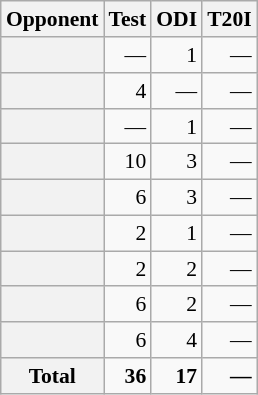<table class="wikitable" style="font-size:90%; float: right; clear: right; text-align:right; margin-left:15px">
<tr>
<th scope="col">Opponent</th>
<th scope="col">Test</th>
<th scope="col">ODI</th>
<th scope="cool">T20I</th>
</tr>
<tr>
<th scope="row" style="text-align: left"></th>
<td>—</td>
<td>1</td>
<td>—</td>
</tr>
<tr>
<th scope="row" style="text-align: left"></th>
<td>4</td>
<td>—</td>
<td>—</td>
</tr>
<tr>
<th scope="row" style="text-align: left"></th>
<td>—</td>
<td>1</td>
<td>—</td>
</tr>
<tr>
<th scope="row" style="text-align: left"></th>
<td>10</td>
<td>3</td>
<td>—</td>
</tr>
<tr>
<th scope="row" style="text-align: left"></th>
<td>6</td>
<td>3</td>
<td>—</td>
</tr>
<tr>
<th scope="row" style="text-align: left"></th>
<td>2</td>
<td>1</td>
<td>—</td>
</tr>
<tr>
<th scope="row" style="text-align: left"></th>
<td>2</td>
<td>2</td>
<td>—</td>
</tr>
<tr>
<th scope="row" style="text-align: left"></th>
<td>6</td>
<td>2</td>
<td>—</td>
</tr>
<tr>
<th scope="row" style="text-align: left"></th>
<td>6</td>
<td>4</td>
<td>—</td>
</tr>
<tr>
<th scope="row" style="text-align: center">Total</th>
<td><strong>36</strong></td>
<td><strong>17</strong></td>
<td><strong>—</strong></td>
</tr>
</table>
